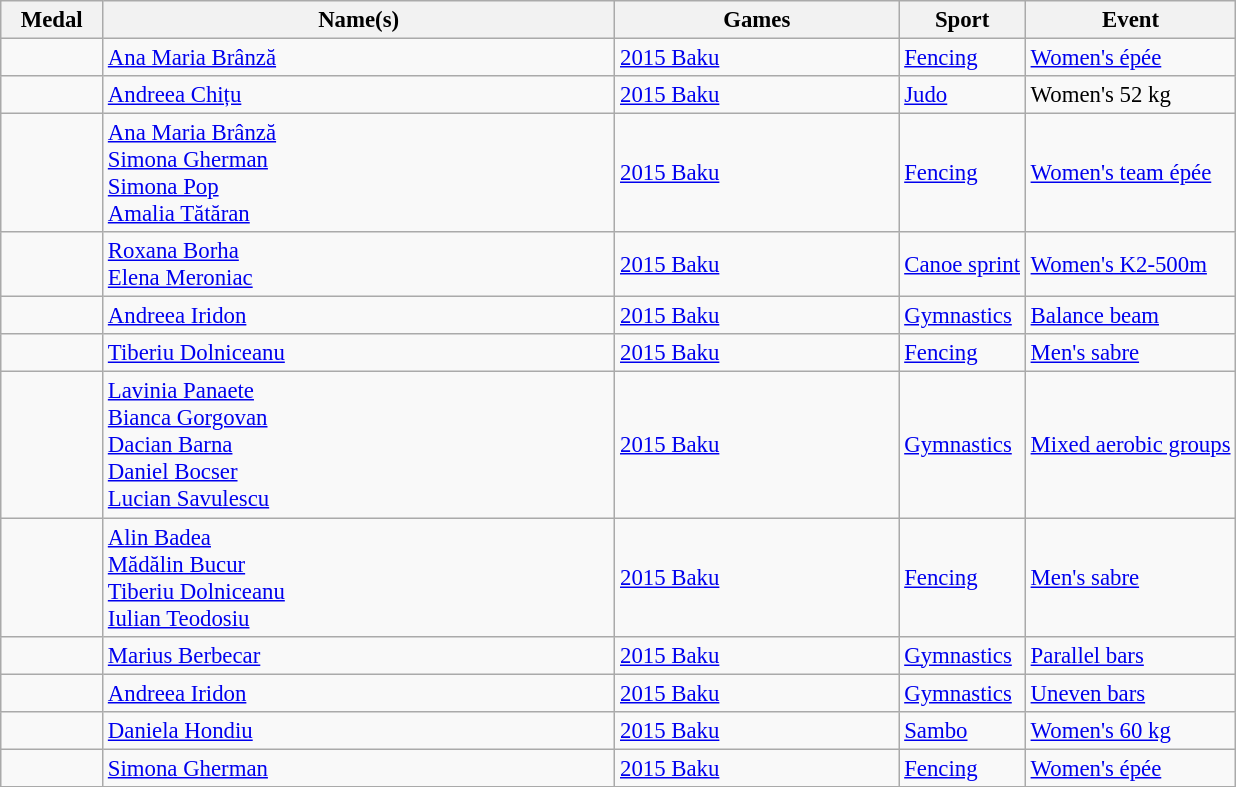<table class="wikitable sortable" style="font-size: 95%;">
<tr>
<th style="width:4em">Medal</th>
<th style="width:22em">Name(s)</th>
<th style="width:12em">Games</th>
<th>Sport</th>
<th>Event</th>
</tr>
<tr>
<td></td>
<td><a href='#'>Ana Maria Brânză</a></td>
<td> <a href='#'>2015 Baku</a></td>
<td> <a href='#'>Fencing</a></td>
<td><a href='#'>Women's épée</a></td>
</tr>
<tr>
<td></td>
<td><a href='#'>Andreea Chițu</a></td>
<td> <a href='#'>2015 Baku</a></td>
<td> <a href='#'>Judo</a></td>
<td>Women's 52 kg</td>
</tr>
<tr>
<td></td>
<td><a href='#'>Ana Maria Brânză</a> <br> <a href='#'>Simona Gherman</a> <br> <a href='#'>Simona Pop</a> <br> <a href='#'>Amalia Tătăran</a> <br></td>
<td> <a href='#'>2015 Baku</a></td>
<td> <a href='#'>Fencing</a></td>
<td><a href='#'>Women's team épée</a></td>
</tr>
<tr>
<td></td>
<td><a href='#'>Roxana Borha</a> <br> <a href='#'>Elena Meroniac</a></td>
<td> <a href='#'>2015 Baku</a></td>
<td> <a href='#'>Canoe sprint</a></td>
<td><a href='#'>Women's K2-500m</a></td>
</tr>
<tr>
<td></td>
<td><a href='#'>Andreea Iridon</a></td>
<td> <a href='#'>2015 Baku</a></td>
<td> <a href='#'>Gymnastics</a></td>
<td><a href='#'>Balance beam</a></td>
</tr>
<tr>
<td></td>
<td><a href='#'>Tiberiu Dolniceanu</a></td>
<td> <a href='#'>2015 Baku</a></td>
<td> <a href='#'>Fencing</a></td>
<td><a href='#'>Men's sabre</a></td>
</tr>
<tr>
<td></td>
<td><a href='#'>Lavinia Panaete</a> <br> <a href='#'>Bianca Gorgovan</a> <br> <a href='#'>Dacian Barna</a> <br> <a href='#'>Daniel Bocser</a> <br> <a href='#'>Lucian Savulescu</a></td>
<td> <a href='#'>2015 Baku</a></td>
<td> <a href='#'>Gymnastics</a></td>
<td><a href='#'>Mixed aerobic groups</a></td>
</tr>
<tr>
<td></td>
<td><a href='#'>Alin Badea</a> <br> <a href='#'>Mădălin Bucur</a> <br> <a href='#'>Tiberiu Dolniceanu</a> <br> <a href='#'>Iulian Teodosiu</a></td>
<td> <a href='#'>2015 Baku</a></td>
<td> <a href='#'>Fencing</a></td>
<td><a href='#'>Men's sabre</a></td>
</tr>
<tr>
<td></td>
<td><a href='#'>Marius Berbecar</a></td>
<td> <a href='#'>2015 Baku</a></td>
<td> <a href='#'>Gymnastics</a></td>
<td><a href='#'>Parallel bars</a></td>
</tr>
<tr>
<td></td>
<td><a href='#'>Andreea Iridon</a></td>
<td> <a href='#'>2015 Baku</a></td>
<td> <a href='#'>Gymnastics</a></td>
<td><a href='#'>Uneven bars</a></td>
</tr>
<tr>
<td></td>
<td><a href='#'>Daniela Hondiu</a></td>
<td> <a href='#'>2015 Baku</a></td>
<td> <a href='#'>Sambo</a></td>
<td><a href='#'>Women's 60 kg</a></td>
</tr>
<tr>
<td></td>
<td><a href='#'>Simona Gherman</a></td>
<td> <a href='#'>2015 Baku</a></td>
<td> <a href='#'>Fencing</a></td>
<td><a href='#'>Women's épée</a></td>
</tr>
<tr>
</tr>
</table>
